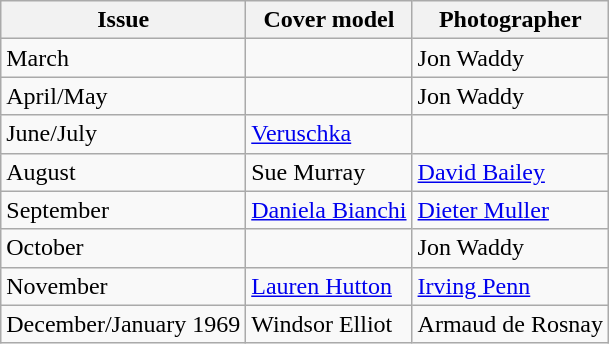<table class="wikitable">
<tr>
<th>Issue</th>
<th>Cover model</th>
<th>Photographer</th>
</tr>
<tr>
<td>March</td>
<td></td>
<td>Jon Waddy</td>
</tr>
<tr>
<td>April/May</td>
<td></td>
<td>Jon Waddy</td>
</tr>
<tr>
<td>June/July</td>
<td><a href='#'>Veruschka</a></td>
<td></td>
</tr>
<tr>
<td>August</td>
<td>Sue Murray</td>
<td><a href='#'>David Bailey</a></td>
</tr>
<tr>
<td>September</td>
<td><a href='#'>Daniela Bianchi</a></td>
<td><a href='#'>Dieter Muller</a></td>
</tr>
<tr>
<td>October</td>
<td></td>
<td>Jon Waddy</td>
</tr>
<tr>
<td>November</td>
<td><a href='#'>Lauren Hutton</a></td>
<td><a href='#'>Irving Penn</a></td>
</tr>
<tr>
<td>December/January 1969</td>
<td>Windsor Elliot</td>
<td>Armaud de Rosnay</td>
</tr>
</table>
